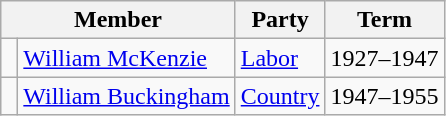<table class="wikitable">
<tr>
<th colspan="2">Member</th>
<th>Party</th>
<th>Term</th>
</tr>
<tr>
<td> </td>
<td><a href='#'>William McKenzie</a></td>
<td><a href='#'>Labor</a></td>
<td>1927–1947</td>
</tr>
<tr>
<td> </td>
<td><a href='#'>William Buckingham</a></td>
<td><a href='#'>Country</a></td>
<td>1947–1955</td>
</tr>
</table>
